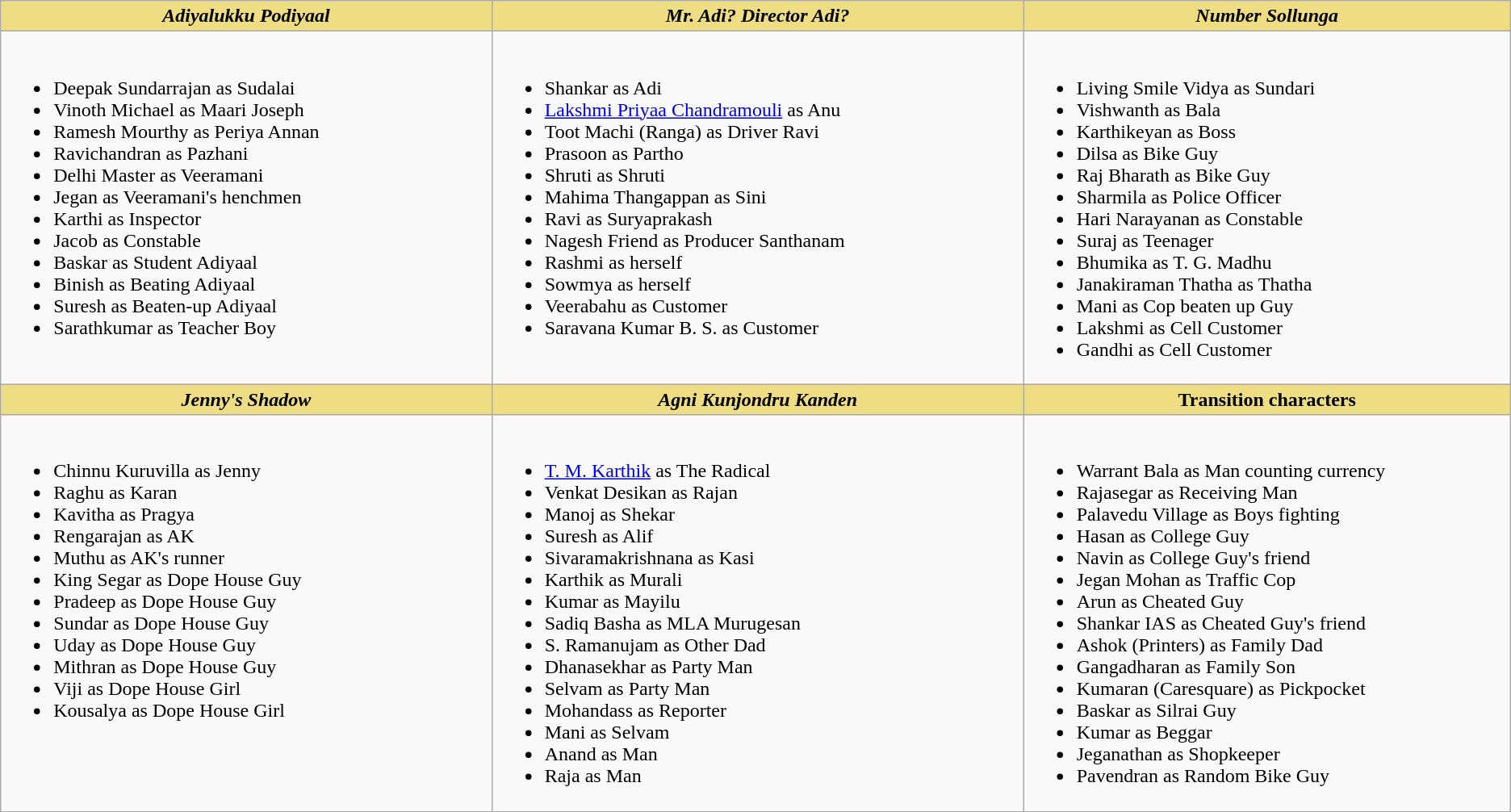<table class=wikitable>
<tr>
<th style="background:#EEDD82; width:10%"><em>Adiyalukku Podiyaal</em></th>
<th style="background:#EEDD82; width:10%"><em>Mr. Adi? Director Adi?</em></th>
<th style="background:#EEDD82; width:10%"><em>Number Sollunga</em></th>
</tr>
<tr>
<td valign="top"><br><ul><li>Deepak Sundarrajan as Sudalai</li><li>Vinoth Michael as Maari Joseph</li><li>Ramesh Mourthy as Periya Annan</li><li>Ravichandran as Pazhani</li><li>Delhi Master as Veeramani</li><li>Jegan as Veeramani's henchmen</li><li>Karthi as Inspector</li><li>Jacob as Constable</li><li>Baskar as Student Adiyaal</li><li>Binish as Beating Adiyaal</li><li>Suresh as Beaten-up Adiyaal</li><li>Sarathkumar as Teacher Boy</li></ul></td>
<td valign="top"><br><ul><li>Shankar as Adi</li><li><a href='#'>Lakshmi Priyaa Chandramouli</a> as Anu</li><li>Toot Machi (Ranga) as Driver Ravi</li><li>Prasoon as Partho</li><li>Shruti as Shruti</li><li>Mahima Thangappan as Sini</li><li>Ravi as Suryaprakash</li><li>Nagesh Friend as Producer Santhanam</li><li>Rashmi as herself</li><li>Sowmya as herself</li><li>Veerabahu as Customer</li><li>Saravana Kumar B. S. as Customer</li></ul></td>
<td valign="top"><br><ul><li>Living Smile Vidya as Sundari</li><li>Vishwanth as Bala</li><li>Karthikeyan as Boss</li><li>Dilsa as Bike Guy</li><li>Raj Bharath as Bike Guy</li><li>Sharmila as Police Officer</li><li>Hari Narayanan as Constable</li><li>Suraj as Teenager</li><li>Bhumika as T. G. Madhu</li><li>Janakiraman Thatha as Thatha</li><li>Mani as Cop beaten up Guy</li><li>Lakshmi as Cell Customer</li><li>Gandhi as Cell Customer</li></ul></td>
</tr>
<tr>
<th style="background:#EEDD82; width:10%"><em>Jenny's Shadow</em></th>
<th style="background:#EEDD82; width:10%"><em>Agni Kunjondru Kanden</em></th>
<th style="background:#EEDD82; width:10%">Transition characters</th>
</tr>
<tr>
<td valign="top"><br><ul><li>Chinnu Kuruvilla as Jenny</li><li>Raghu as Karan</li><li>Kavitha as Pragya</li><li>Rengarajan as AK</li><li>Muthu as AK's runner</li><li>King Segar as Dope House Guy</li><li>Pradeep as Dope House Guy</li><li>Sundar as Dope House Guy</li><li>Uday as Dope House Guy</li><li>Mithran as Dope House Guy</li><li>Viji as Dope House Girl</li><li>Kousalya as Dope House Girl</li></ul></td>
<td valign="top"><br><ul><li><a href='#'>T. M. Karthik</a> as The Radical</li><li>Venkat Desikan as Rajan</li><li>Manoj as Shekar</li><li>Suresh as Alif</li><li>Sivaramakrishnana as Kasi</li><li>Karthik as Murali</li><li>Kumar as Mayilu</li><li>Sadiq Basha as MLA Murugesan</li><li>S. Ramanujam as Other Dad</li><li>Dhanasekhar as Party Man</li><li>Selvam as Party Man</li><li>Mohandass as Reporter</li><li>Mani as Selvam</li><li>Anand as Man</li><li>Raja as Man</li></ul></td>
<td valign="top"><br><ul><li>Warrant Bala as Man counting currency</li><li>Rajasegar as Receiving Man</li><li>Palavedu Village as Boys fighting</li><li>Hasan as College Guy</li><li>Navin as College Guy's friend</li><li>Jegan Mohan as Traffic Cop</li><li>Arun as Cheated Guy</li><li>Shankar IAS as Cheated Guy's friend</li><li>Ashok (Printers) as Family Dad</li><li>Gangadharan as Family Son</li><li>Kumaran (Caresquare) as Pickpocket</li><li>Baskar as Silrai Guy</li><li>Kumar as Beggar</li><li>Jeganathan as Shopkeeper</li><li>Pavendran as Random Bike Guy</li></ul></td>
</tr>
</table>
